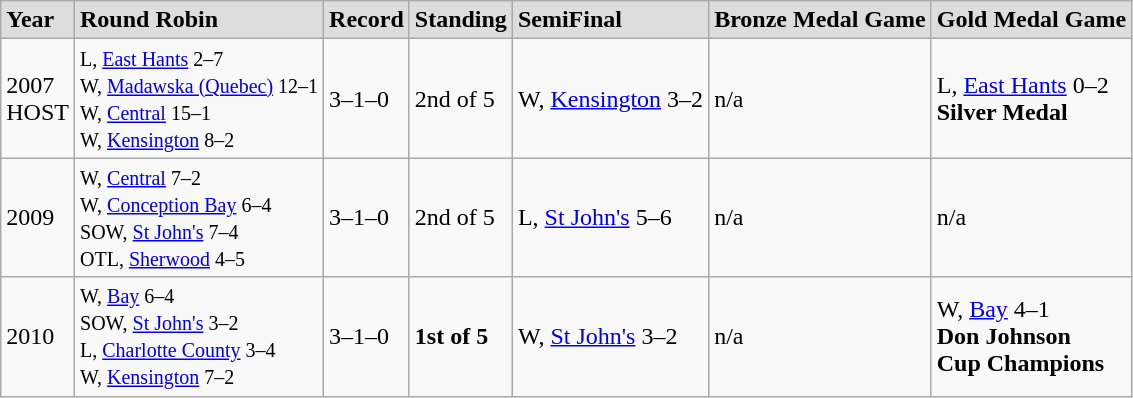<table class="wikitable">
<tr style="font-weight:bold; background-color:#dddddd;" |>
<td>Year</td>
<td>Round Robin</td>
<td>Record</td>
<td>Standing</td>
<td>SemiFinal</td>
<td>Bronze Medal Game</td>
<td>Gold Medal Game</td>
</tr>
<tr>
<td>2007<br>HOST</td>
<td><small>L, <a href='#'>East Hants</a> 2–7 <br>W, <a href='#'>Madawska (Quebec)</a> 12–1<br>W, <a href='#'>Central</a> 15–1<br>W, <a href='#'>Kensington</a> 8–2</small></td>
<td>3–1–0</td>
<td>2nd of 5</td>
<td>W, <a href='#'>Kensington</a> 3–2</td>
<td>n/a</td>
<td>L, <a href='#'>East Hants</a> 0–2<br><strong>Silver Medal</strong></td>
</tr>
<tr>
<td>2009</td>
<td><small>W, <a href='#'>Central</a> 7–2 <br>W, <a href='#'>Conception Bay</a> 6–4<br>SOW, <a href='#'>St John's</a> 7–4<br>OTL, <a href='#'>Sherwood</a> 4–5</small></td>
<td>3–1–0</td>
<td>2nd of 5</td>
<td>L, <a href='#'>St John's</a> 5–6</td>
<td>n/a</td>
<td>n/a</td>
</tr>
<tr>
<td>2010</td>
<td><small> W, <a href='#'>Bay</a> 6–4<br>SOW, <a href='#'>St John's</a> 3–2<br>L, <a href='#'>Charlotte County</a> 3–4<br>W, <a href='#'>Kensington</a> 7–2</small></td>
<td>3–1–0</td>
<td><strong>1st of 5</strong></td>
<td>W, <a href='#'>St John's</a> 3–2</td>
<td>n/a</td>
<td>W, <a href='#'>Bay</a> 4–1<br><strong>Don Johnson<br>Cup Champions</strong></td>
</tr>
</table>
